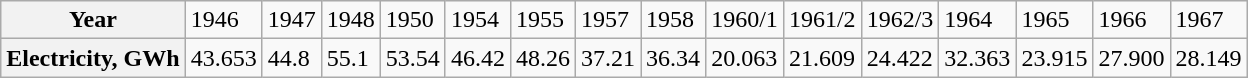<table class="wikitable">
<tr>
<th>Year</th>
<td>1946</td>
<td>1947</td>
<td>1948</td>
<td>1950</td>
<td>1954</td>
<td>1955</td>
<td>1957</td>
<td>1958</td>
<td>1960/1</td>
<td>1961/2</td>
<td>1962/3</td>
<td>1964</td>
<td>1965</td>
<td>1966</td>
<td>1967</td>
</tr>
<tr>
<th>Electricity, GWh</th>
<td>43.653</td>
<td>44.8</td>
<td>55.1</td>
<td>53.54</td>
<td>46.42</td>
<td>48.26</td>
<td>37.21</td>
<td>36.34</td>
<td>20.063</td>
<td>21.609</td>
<td>24.422</td>
<td>32.363</td>
<td>23.915</td>
<td>27.900</td>
<td>28.149</td>
</tr>
</table>
